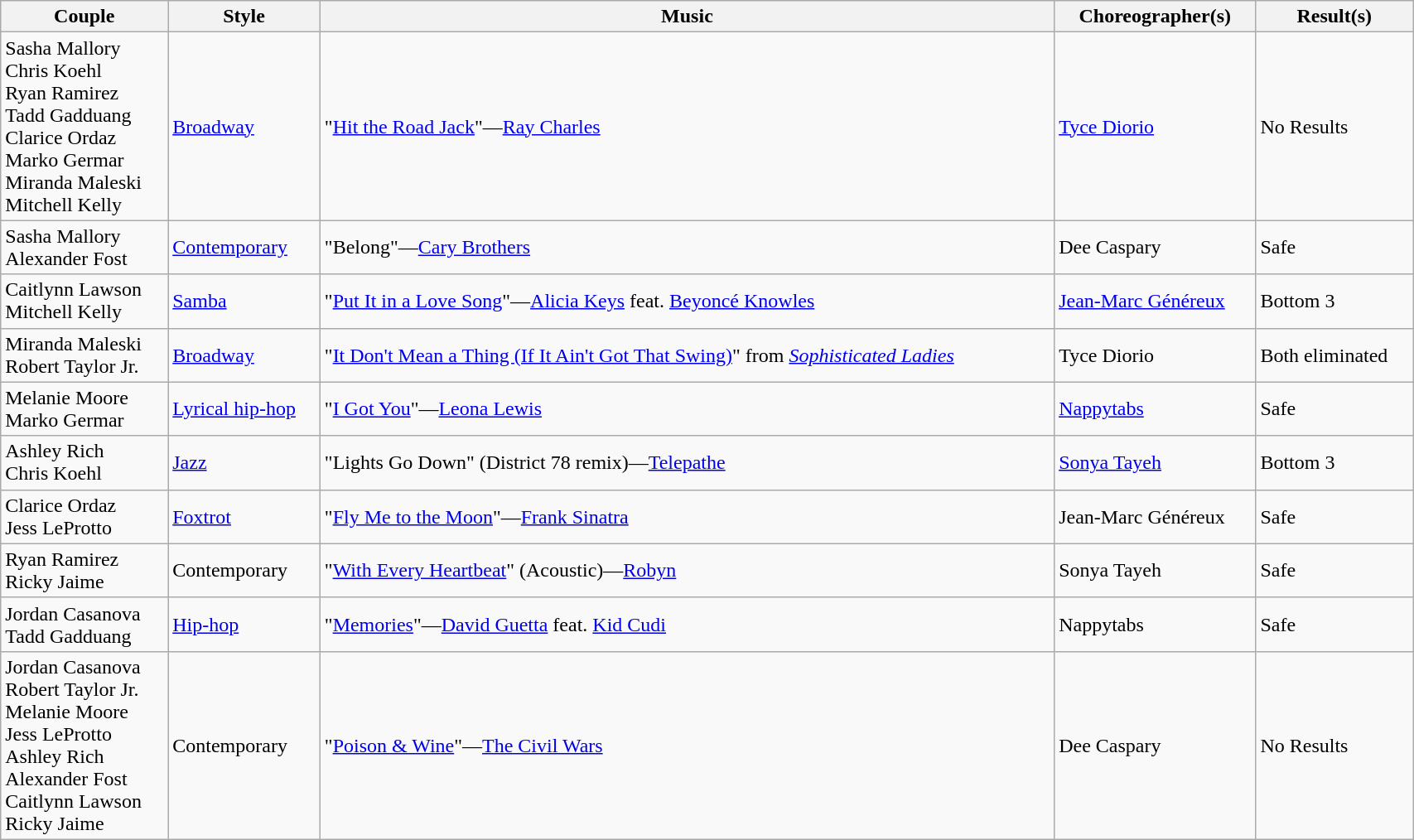<table class="wikitable" style="width:90%;">
<tr>
<th>Couple</th>
<th>Style</th>
<th>Music</th>
<th>Choreographer(s)</th>
<th>Result(s)</th>
</tr>
<tr>
<td>Sasha Mallory<br>Chris Koehl<br>Ryan Ramirez<br>Tadd Gadduang<br>Clarice Ordaz<br>Marko Germar<br>Miranda Maleski<br>Mitchell Kelly</td>
<td><a href='#'>Broadway</a></td>
<td>"<a href='#'>Hit the Road Jack</a>"—<a href='#'>Ray Charles</a></td>
<td><a href='#'>Tyce Diorio</a></td>
<td>No Results</td>
</tr>
<tr>
<td>Sasha Mallory<br>Alexander Fost</td>
<td><a href='#'>Contemporary</a></td>
<td>"Belong"—<a href='#'>Cary Brothers</a></td>
<td>Dee Caspary</td>
<td>Safe</td>
</tr>
<tr>
<td>Caitlynn Lawson<br>Mitchell Kelly</td>
<td><a href='#'>Samba</a></td>
<td>"<a href='#'>Put It in a Love Song</a>"—<a href='#'>Alicia Keys</a> feat. <a href='#'>Beyoncé Knowles</a></td>
<td><a href='#'>Jean-Marc Généreux</a></td>
<td>Bottom 3</td>
</tr>
<tr>
<td>Miranda Maleski<br>Robert Taylor Jr.</td>
<td><a href='#'>Broadway</a></td>
<td>"<a href='#'>It Don't Mean a Thing (If It Ain't Got That Swing)</a>" from <em><a href='#'>Sophisticated Ladies</a></em></td>
<td>Tyce Diorio</td>
<td>Both eliminated</td>
</tr>
<tr>
<td>Melanie Moore<br>Marko Germar</td>
<td><a href='#'>Lyrical hip-hop</a></td>
<td>"<a href='#'>I Got You</a>"—<a href='#'>Leona Lewis</a></td>
<td><a href='#'>Nappytabs</a></td>
<td>Safe</td>
</tr>
<tr>
<td>Ashley Rich<br>Chris Koehl</td>
<td><a href='#'>Jazz</a></td>
<td>"Lights Go Down" (District 78 remix)—<a href='#'>Telepathe</a></td>
<td><a href='#'>Sonya Tayeh</a></td>
<td>Bottom 3</td>
</tr>
<tr>
<td>Clarice Ordaz<br>Jess LeProtto</td>
<td><a href='#'>Foxtrot</a></td>
<td>"<a href='#'>Fly Me to the Moon</a>"—<a href='#'>Frank Sinatra</a></td>
<td>Jean-Marc Généreux</td>
<td>Safe</td>
</tr>
<tr>
<td>Ryan Ramirez<br>Ricky Jaime</td>
<td>Contemporary</td>
<td>"<a href='#'>With Every Heartbeat</a>" (Acoustic)—<a href='#'>Robyn</a></td>
<td>Sonya Tayeh</td>
<td>Safe</td>
</tr>
<tr>
<td>Jordan Casanova<br>Tadd Gadduang</td>
<td><a href='#'>Hip-hop</a></td>
<td>"<a href='#'>Memories</a>"—<a href='#'>David Guetta</a> feat. <a href='#'>Kid Cudi</a></td>
<td>Nappytabs</td>
<td>Safe</td>
</tr>
<tr>
<td>Jordan Casanova<br>Robert Taylor Jr.<br>Melanie Moore<br>Jess LeProtto<br>Ashley Rich<br>Alexander Fost<br>Caitlynn Lawson<br>Ricky Jaime</td>
<td>Contemporary</td>
<td>"<a href='#'>Poison & Wine</a>"—<a href='#'>The Civil Wars</a></td>
<td>Dee Caspary</td>
<td>No Results</td>
</tr>
</table>
